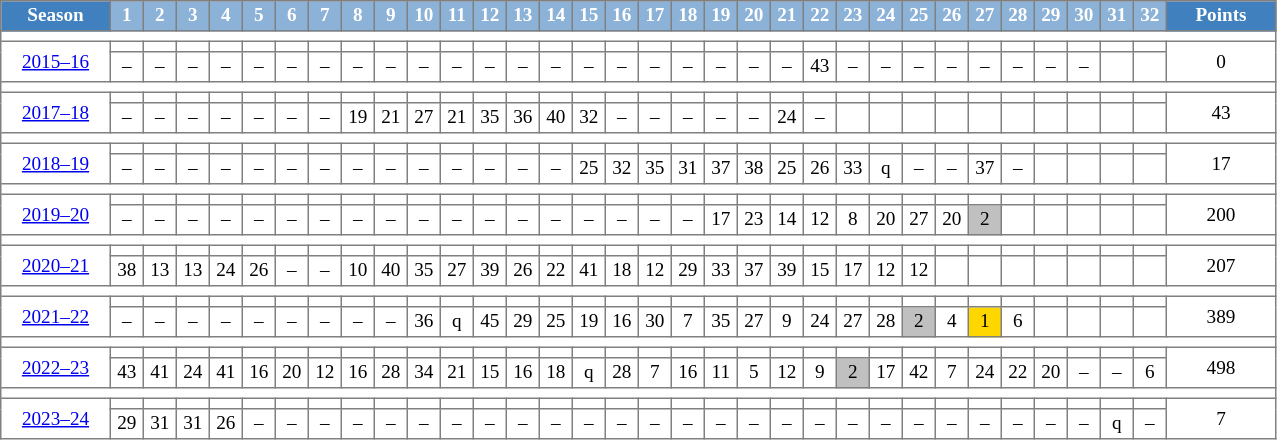<table cellpadding="3" cellspacing="0" border="1" style="background:#ffffff; font-size:80%; line-height:13px; border:grey solid 1px; border-collapse:collapse;">
<tr style="background:#ccc; text-align:center; color:white">
<td style="background:#4180be;" width="65px"><strong>Season</strong></td>
<td style="background:#8CB2D8;" width="15px"><strong>1</strong></td>
<td style="background:#8CB2D8;" width="15px"><strong>2</strong></td>
<td style="background:#8CB2D8;" width="15px"><strong>3</strong></td>
<td style="background:#8CB2D8;" width="15px"><strong>4</strong></td>
<td style="background:#8CB2D8;" width="15px"><strong>5</strong></td>
<td style="background:#8CB2D8;" width="15px"><strong>6</strong></td>
<td style="background:#8CB2D8;" width="15px"><strong>7</strong></td>
<td style="background:#8CB2D8;" width="15px"><strong>8</strong></td>
<td style="background:#8CB2D8;" width="15px"><strong>9</strong></td>
<td style="background:#8CB2D8;" width="15px"><strong>10</strong></td>
<td style="background:#8CB2D8;" width="15px"><strong>11</strong></td>
<td style="background:#8CB2D8;" width="15px"><strong>12</strong></td>
<td style="background:#8CB2D8;" width="15px"><strong>13</strong></td>
<td style="background:#8CB2D8;" width="15px"><strong>14</strong></td>
<td style="background:#8CB2D8;" width="15px"><strong>15</strong></td>
<td style="background:#8CB2D8;" width="15px"><strong>16</strong></td>
<td style="background:#8CB2D8;" width="15px"><strong>17</strong></td>
<td style="background:#8CB2D8;" width="15px"><strong>18</strong></td>
<td style="background:#8CB2D8;" width="15px"><strong>19</strong></td>
<td style="background:#8CB2D8;" width="15px"><strong>20</strong></td>
<td style="background:#8CB2D8;" width="15px"><strong>21</strong></td>
<td style="background:#8CB2D8;" width="15px"><strong>22</strong></td>
<td style="background:#8CB2D8;" width="15px"><strong>23</strong></td>
<td style="background:#8CB2D8;" width="15px"><strong>24</strong></td>
<td style="background:#8CB2D8;" width="15px"><strong>25</strong></td>
<td style="background:#8CB2D8;" width="15px"><strong>26</strong></td>
<td style="background:#8CB2D8;" width="15px"><strong>27</strong></td>
<td style="background:#8CB2D8;" width="15px"><strong>28</strong></td>
<td style="background:#8CB2D8;" width="15px"><strong>29</strong></td>
<td style="background:#8CB2D8;" width="15px"><strong>30</strong></td>
<td style="background:#8CB2D8;" width="15px"><strong>31</strong></td>
<td style="background:#8CB2D8;" width="15px"><strong>32</strong></td>
<td style="background:#4180be;" width="30px"><strong>Points</strong></td>
</tr>
<tr>
<td colspan=34></td>
</tr>
<tr align=center>
<td rowspan=2 width=66px><a href='#'>2015–16</a></td>
<th></th>
<th></th>
<th></th>
<th></th>
<th></th>
<th></th>
<th></th>
<th></th>
<th></th>
<th></th>
<th></th>
<th></th>
<th></th>
<th></th>
<th></th>
<th></th>
<th></th>
<th></th>
<th></th>
<th></th>
<th></th>
<th></th>
<th></th>
<th></th>
<th></th>
<th></th>
<th></th>
<th></th>
<th></th>
<th></th>
<th></th>
<th></th>
<td rowspan=2 width=66px>0</td>
</tr>
<tr align=center>
<td>–</td>
<td>–</td>
<td>–</td>
<td>–</td>
<td>–</td>
<td>–</td>
<td>–</td>
<td>–</td>
<td>–</td>
<td>–</td>
<td>–</td>
<td>–</td>
<td>–</td>
<td>–</td>
<td>–</td>
<td>–</td>
<td>–</td>
<td>–</td>
<td>–</td>
<td>–</td>
<td>–</td>
<td>43</td>
<td>–</td>
<td>–</td>
<td>–</td>
<td>–</td>
<td>–</td>
<td>–</td>
<td>–</td>
<td>–</td>
<td></td>
<td></td>
</tr>
<tr>
<td colspan=34></td>
</tr>
<tr align=center>
<td rowspan="2" style="width:66px;"><a href='#'>2017–18</a></td>
<th></th>
<th></th>
<th></th>
<th></th>
<th></th>
<th></th>
<th></th>
<th></th>
<th></th>
<th></th>
<th></th>
<th></th>
<th></th>
<th></th>
<th></th>
<th></th>
<th></th>
<th></th>
<th></th>
<th></th>
<th></th>
<th></th>
<th></th>
<th></th>
<th></th>
<th></th>
<th></th>
<th></th>
<th></th>
<th></th>
<th></th>
<th></th>
<td rowspan="2" style="width:66px;">43</td>
</tr>
<tr align=center>
<td>–</td>
<td>–</td>
<td>–</td>
<td>–</td>
<td>–</td>
<td>–</td>
<td>–</td>
<td>19</td>
<td>21</td>
<td>27</td>
<td>21</td>
<td>35</td>
<td>36</td>
<td>40</td>
<td>32</td>
<td>–</td>
<td>–</td>
<td>–</td>
<td>–</td>
<td>–</td>
<td>24</td>
<td>–</td>
<td></td>
<td></td>
<td></td>
<td></td>
<td></td>
<td></td>
<td></td>
<td></td>
<td></td>
<td></td>
</tr>
<tr>
<td colspan=34></td>
</tr>
<tr align=center>
<td rowspan="2" style="width:66px;"><a href='#'>2018–19</a></td>
<th></th>
<th></th>
<th></th>
<th></th>
<th></th>
<th></th>
<th></th>
<th></th>
<th></th>
<th></th>
<th></th>
<th></th>
<th></th>
<th></th>
<th></th>
<th></th>
<th></th>
<th></th>
<th></th>
<th></th>
<th></th>
<th></th>
<th></th>
<th></th>
<th></th>
<th></th>
<th></th>
<th></th>
<th></th>
<th></th>
<th></th>
<th></th>
<td rowspan="2" style="width:66px;">17</td>
</tr>
<tr align=center>
<td>–</td>
<td>–</td>
<td>–</td>
<td>–</td>
<td>–</td>
<td>–</td>
<td>–</td>
<td>–</td>
<td>–</td>
<td>–</td>
<td>–</td>
<td>–</td>
<td>–</td>
<td>–</td>
<td>25</td>
<td>32</td>
<td>35</td>
<td>31</td>
<td>37</td>
<td>38</td>
<td>25</td>
<td>26</td>
<td>33</td>
<td>q</td>
<td>–</td>
<td>–</td>
<td>37</td>
<td>–</td>
<td></td>
<td></td>
<td></td>
<td></td>
</tr>
<tr>
<td colspan=34></td>
</tr>
<tr align=center>
<td rowspan="2" style="width:66px;"><a href='#'>2019–20</a></td>
<th></th>
<th></th>
<th></th>
<th></th>
<th></th>
<th></th>
<th></th>
<th></th>
<th></th>
<th></th>
<th></th>
<th></th>
<th></th>
<th></th>
<th></th>
<th></th>
<th></th>
<th></th>
<th></th>
<th></th>
<th></th>
<th></th>
<th></th>
<th></th>
<th></th>
<th></th>
<th></th>
<th></th>
<th></th>
<th></th>
<th></th>
<th></th>
<td rowspan="2" style="width:66px;">200</td>
</tr>
<tr align=center>
<td>–</td>
<td>–</td>
<td>–</td>
<td>–</td>
<td>–</td>
<td>–</td>
<td>–</td>
<td>–</td>
<td>–</td>
<td>–</td>
<td>–</td>
<td>–</td>
<td>–</td>
<td>–</td>
<td>–</td>
<td>–</td>
<td>–</td>
<td>–</td>
<td>17</td>
<td>23</td>
<td>14</td>
<td>12</td>
<td>8</td>
<td>20</td>
<td>27</td>
<td>20</td>
<td bgcolor=silver>2</td>
<td></td>
<td></td>
<td></td>
<td></td>
<td></td>
</tr>
<tr>
<td colspan=34></td>
</tr>
<tr align=center>
<td rowspan="2" style="width:66px;"><a href='#'>2020–21</a></td>
<th></th>
<th></th>
<th></th>
<th></th>
<th></th>
<th></th>
<th></th>
<th></th>
<th></th>
<th></th>
<th></th>
<th></th>
<th></th>
<th></th>
<th></th>
<th></th>
<th></th>
<th></th>
<th></th>
<th></th>
<th></th>
<th></th>
<th></th>
<th></th>
<th></th>
<th></th>
<th></th>
<th></th>
<th></th>
<th></th>
<th></th>
<th></th>
<td rowspan="2" style="width:66px;">207</td>
</tr>
<tr align=center>
<td>38</td>
<td>13</td>
<td>13</td>
<td>24</td>
<td>26</td>
<td>–</td>
<td>–</td>
<td>10</td>
<td>40</td>
<td>35</td>
<td>27</td>
<td>39</td>
<td>26</td>
<td>22</td>
<td>41</td>
<td>18</td>
<td>12</td>
<td>29</td>
<td>33</td>
<td>37</td>
<td>39</td>
<td>15</td>
<td>17</td>
<td>12</td>
<td>12</td>
<td></td>
<td></td>
<td></td>
<td></td>
<td></td>
<td></td>
<td></td>
</tr>
<tr>
<td colspan=34></td>
</tr>
<tr align=center>
<td rowspan="2" style="width:66px;"><a href='#'>2021–22</a></td>
<th></th>
<th></th>
<th></th>
<th></th>
<th></th>
<th></th>
<th></th>
<th></th>
<th></th>
<th></th>
<th></th>
<th></th>
<th></th>
<th></th>
<th></th>
<th></th>
<th></th>
<th></th>
<th></th>
<th></th>
<th></th>
<th></th>
<th></th>
<th></th>
<th></th>
<th></th>
<th></th>
<th></th>
<th></th>
<th></th>
<th></th>
<th></th>
<td rowspan="2" style="width:66px;">389</td>
</tr>
<tr align=center>
<td>–</td>
<td>–</td>
<td>–</td>
<td>–</td>
<td>–</td>
<td>–</td>
<td>–</td>
<td>–</td>
<td>–</td>
<td>36</td>
<td>q</td>
<td>45</td>
<td>29</td>
<td>25</td>
<td>19</td>
<td>16</td>
<td>30</td>
<td>7</td>
<td>35</td>
<td>27</td>
<td>9</td>
<td>24</td>
<td>27</td>
<td>28</td>
<td bgcolor=silver>2</td>
<td>4</td>
<td bgcolor=gold>1</td>
<td>6</td>
<td></td>
<td></td>
<td></td>
<td></td>
</tr>
<tr>
<td colspan=34></td>
</tr>
<tr align=center>
<td rowspan="2" style="width:66px;"><a href='#'>2022–23</a></td>
<th></th>
<th></th>
<th></th>
<th></th>
<th></th>
<th></th>
<th></th>
<th></th>
<th></th>
<th></th>
<th></th>
<th></th>
<th></th>
<th></th>
<th></th>
<th></th>
<th></th>
<th></th>
<th></th>
<th></th>
<th></th>
<th></th>
<th></th>
<th></th>
<th></th>
<th></th>
<th></th>
<th></th>
<th></th>
<th></th>
<th></th>
<th></th>
<td rowspan="2" style="width:66px;">498</td>
</tr>
<tr align=center>
<td>43</td>
<td>41</td>
<td>24</td>
<td>41</td>
<td>16</td>
<td>20</td>
<td>12</td>
<td>16</td>
<td>28</td>
<td>34</td>
<td>21</td>
<td>15</td>
<td>16</td>
<td>18</td>
<td>q</td>
<td>28</td>
<td>7</td>
<td>16</td>
<td>11</td>
<td>5</td>
<td>12</td>
<td>9</td>
<td bgcolor=silver>2</td>
<td>17</td>
<td>42</td>
<td>7</td>
<td>24</td>
<td>22</td>
<td>20</td>
<td>–</td>
<td>–</td>
<td>6</td>
</tr>
<tr>
<td colspan=34></td>
</tr>
<tr align=center>
<td rowspan="2" style="width:66px;"><a href='#'>2023–24</a></td>
<th></th>
<th></th>
<th></th>
<th></th>
<th></th>
<th></th>
<th></th>
<th></th>
<th></th>
<th></th>
<th></th>
<th></th>
<th></th>
<th></th>
<th></th>
<th></th>
<th></th>
<th></th>
<th></th>
<th></th>
<th></th>
<th></th>
<th></th>
<th></th>
<th></th>
<th></th>
<th></th>
<th></th>
<th></th>
<th></th>
<th></th>
<th></th>
<td rowspan="2" style="width:66px;">7</td>
</tr>
<tr align=center>
<td>29</td>
<td>31</td>
<td>31</td>
<td>26</td>
<td>–</td>
<td>–</td>
<td>–</td>
<td>–</td>
<td>–</td>
<td>–</td>
<td>–</td>
<td>–</td>
<td>–</td>
<td>–</td>
<td>–</td>
<td>–</td>
<td>–</td>
<td>–</td>
<td>–</td>
<td>–</td>
<td>–</td>
<td>–</td>
<td>–</td>
<td>–</td>
<td>–</td>
<td>–</td>
<td>–</td>
<td>–</td>
<td>–</td>
<td>–</td>
<td>q</td>
<td>–</td>
</tr>
</table>
